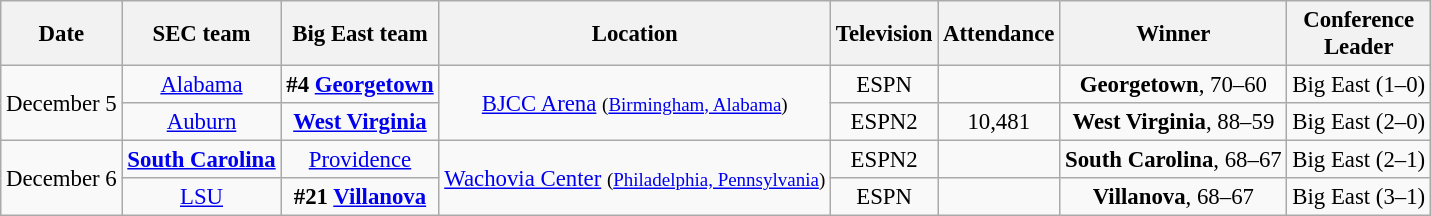<table class="wikitable" style="font-size: 95%; text-align:center;">
<tr align="center">
<th>Date</th>
<th>SEC team</th>
<th>Big East team</th>
<th>Location</th>
<th>Television</th>
<th>Attendance</th>
<th>Winner</th>
<th>Conference<br>Leader</th>
</tr>
<tr>
<td rowspan=2>December 5</td>
<td><a href='#'>Alabama</a></td>
<td><strong>#4 <a href='#'>Georgetown</a></strong></td>
<td rowspan=2><a href='#'>BJCC Arena</a> <small>(<a href='#'>Birmingham, Alabama</a>)</small></td>
<td>ESPN</td>
<td></td>
<td><strong>Georgetown</strong>, 70–60</td>
<td>Big East (1–0)</td>
</tr>
<tr>
<td><a href='#'>Auburn</a></td>
<td><strong><a href='#'>West Virginia</a></strong></td>
<td>ESPN2</td>
<td>10,481</td>
<td><strong>West Virginia</strong>, 88–59</td>
<td>Big East (2–0)</td>
</tr>
<tr>
<td rowspan=2>December 6</td>
<td><strong><a href='#'>South Carolina</a></strong></td>
<td><a href='#'>Providence</a></td>
<td rowspan=2><a href='#'>Wachovia Center</a> <small>(<a href='#'>Philadelphia, Pennsylvania</a>)</small></td>
<td>ESPN2</td>
<td></td>
<td><strong>South Carolina</strong>, 68–67</td>
<td>Big East (2–1)</td>
</tr>
<tr>
<td><a href='#'>LSU</a></td>
<td><strong>#21 <a href='#'>Villanova</a></strong></td>
<td>ESPN</td>
<td></td>
<td><strong>Villanova</strong>, 68–67</td>
<td>Big East (3–1)</td>
</tr>
</table>
